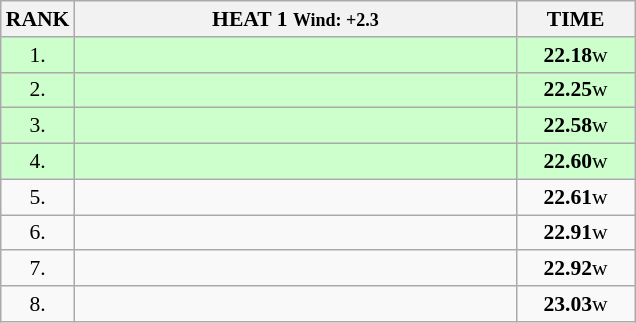<table class="wikitable" style="border-collapse: collapse; font-size: 90%;">
<tr>
<th>RANK</th>
<th style="width: 20em">HEAT 1 <small>Wind: +2.3</small></th>
<th style="width: 5em">TIME</th>
</tr>
<tr style="background:#ccffcc;">
<td align="center">1.</td>
<td></td>
<td align="center"><strong>22.18</strong>w</td>
</tr>
<tr style="background:#ccffcc;">
<td align="center">2.</td>
<td></td>
<td align="center"><strong>22.25</strong>w</td>
</tr>
<tr style="background:#ccffcc;">
<td align="center">3.</td>
<td></td>
<td align="center"><strong>22.58</strong>w</td>
</tr>
<tr style="background:#ccffcc;">
<td align="center">4.</td>
<td></td>
<td align="center"><strong>22.60</strong>w</td>
</tr>
<tr>
<td align="center">5.</td>
<td></td>
<td align="center"><strong>22.61</strong>w</td>
</tr>
<tr>
<td align="center">6.</td>
<td></td>
<td align="center"><strong>22.91</strong>w</td>
</tr>
<tr>
<td align="center">7.</td>
<td></td>
<td align="center"><strong>22.92</strong>w</td>
</tr>
<tr>
<td align="center">8.</td>
<td></td>
<td align="center"><strong>23.03</strong>w</td>
</tr>
</table>
